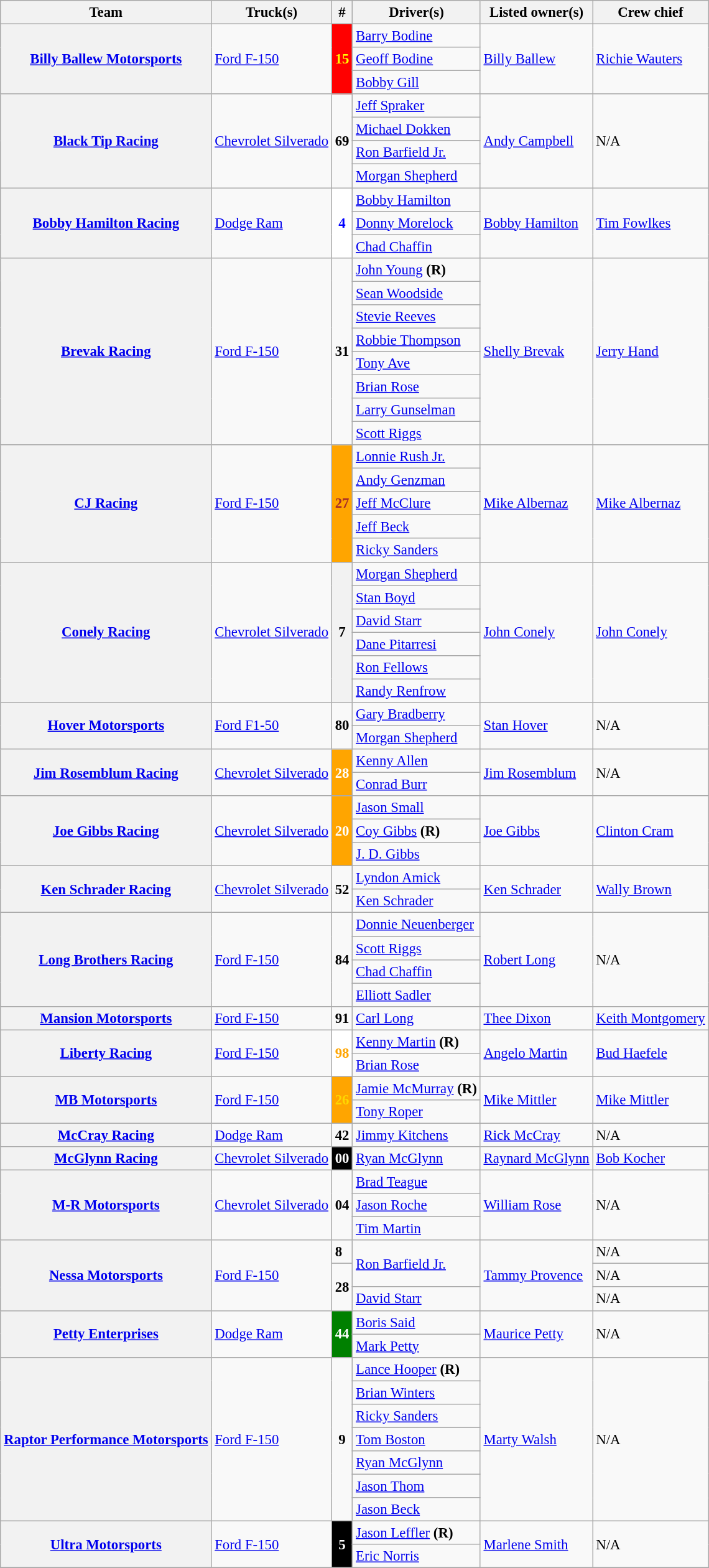<table class="wikitable" style="font-size: 95%;">
<tr>
<th>Team</th>
<th>Truck(s)</th>
<th>#</th>
<th>Driver(s)</th>
<th>Listed owner(s)</th>
<th>Crew chief</th>
</tr>
<tr>
<th rowspan=3><a href='#'>Billy Ballew Motorsports</a></th>
<td rowspan=3><a href='#'>Ford F-150</a></td>
<td rowspan=3 style="background:red; color:yellow" align="center"><strong>15</strong></td>
<td><a href='#'>Barry Bodine</a> <small></small></td>
<td rowspan=3><a href='#'>Billy Ballew</a></td>
<td rowspan=3><a href='#'>Richie Wauters</a></td>
</tr>
<tr>
<td><a href='#'>Geoff Bodine</a> <small></small></td>
</tr>
<tr>
<td><a href='#'>Bobby Gill</a> <small></small></td>
</tr>
<tr>
<th rowspan="4"><a href='#'>Black Tip Racing</a></th>
<td rowspan="4"><a href='#'>Chevrolet Silverado</a></td>
<td rowspan="4"><strong>69</strong></td>
<td><a href='#'>Jeff Spraker</a> <small></small></td>
<td rowspan="4"><a href='#'>Andy Campbell</a></td>
<td rowspan="4">N/A</td>
</tr>
<tr>
<td><a href='#'>Michael Dokken</a> <small></small></td>
</tr>
<tr>
<td><a href='#'>Ron Barfield Jr.</a> <small></small></td>
</tr>
<tr>
<td><a href='#'>Morgan Shepherd</a> <small></small></td>
</tr>
<tr>
<th rowspan=3><a href='#'>Bobby Hamilton Racing</a></th>
<td rowspan=3><a href='#'>Dodge Ram</a></td>
<td rowspan=3 style="background:white; color:blue" align="center"><strong>4</strong></td>
<td><a href='#'>Bobby Hamilton</a> <small></small></td>
<td rowspan=3><a href='#'>Bobby Hamilton</a></td>
<td rowspan=3><a href='#'>Tim Fowlkes</a></td>
</tr>
<tr>
<td><a href='#'>Donny Morelock</a> <small></small></td>
</tr>
<tr>
<td><a href='#'>Chad Chaffin</a> <small></small></td>
</tr>
<tr>
<th rowspan=8><a href='#'>Brevak Racing</a></th>
<td rowspan=8><a href='#'>Ford F-150</a></td>
<td rowspan=8 align="center"><strong>31</strong></td>
<td><a href='#'>John Young</a> <strong>(R)</strong> <small></small></td>
<td rowspan=8><a href='#'>Shelly Brevak</a></td>
<td rowspan=8><a href='#'>Jerry Hand</a></td>
</tr>
<tr>
<td><a href='#'>Sean Woodside</a> <small></small></td>
</tr>
<tr>
<td><a href='#'>Stevie Reeves</a> <small></small></td>
</tr>
<tr>
<td><a href='#'>Robbie Thompson</a> <small></small></td>
</tr>
<tr>
<td><a href='#'>Tony Ave</a> <small></small></td>
</tr>
<tr>
<td><a href='#'>Brian Rose</a> <small></small></td>
</tr>
<tr>
<td><a href='#'>Larry Gunselman</a> <small></small></td>
</tr>
<tr>
<td><a href='#'>Scott Riggs</a> <small></small></td>
</tr>
<tr>
<th rowspan=5><a href='#'>CJ Racing</a></th>
<td rowspan=5><a href='#'>Ford F-150</a></td>
<th rowspan=5 style="background:orange; color:brown" align="center"><strong>27</strong></th>
<td><a href='#'>Lonnie Rush Jr.</a> <small></small></td>
<td rowspan=5><a href='#'>Mike Albernaz</a></td>
<td rowspan=5><a href='#'>Mike Albernaz</a></td>
</tr>
<tr>
<td><a href='#'>Andy Genzman</a> <small></small></td>
</tr>
<tr>
<td><a href='#'>Jeff McClure</a> <small></small></td>
</tr>
<tr>
<td><a href='#'>Jeff Beck</a> <small></small></td>
</tr>
<tr>
<td><a href='#'>Ricky Sanders</a> <small></small></td>
</tr>
<tr>
<th rowspan="6"><a href='#'>Conely Racing</a></th>
<td rowspan="6"><a href='#'>Chevrolet Silverado</a></td>
<th rowspan="6"><strong>7</strong></th>
<td><a href='#'>Morgan Shepherd</a> <small></small></td>
<td rowspan="6"><a href='#'>John Conely</a></td>
<td rowspan="6"><a href='#'>John Conely</a></td>
</tr>
<tr>
<td><a href='#'>Stan Boyd</a> <small></small></td>
</tr>
<tr>
<td><a href='#'>David Starr</a> <small></small></td>
</tr>
<tr>
<td><a href='#'>Dane Pitarresi</a> <small></small></td>
</tr>
<tr>
<td><a href='#'>Ron Fellows</a> <small></small></td>
</tr>
<tr>
<td><a href='#'>Randy Renfrow</a> <small></small></td>
</tr>
<tr>
<th rowspan="2"><a href='#'>Hover Motorsports</a></th>
<td rowspan="2"><a href='#'>Ford F1-50</a></td>
<td rowspan="2"><strong>80</strong></td>
<td><a href='#'>Gary Bradberry</a> <small></small></td>
<td rowspan="2"><a href='#'>Stan Hover</a></td>
<td rowspan="2">N/A</td>
</tr>
<tr>
<td><a href='#'>Morgan Shepherd</a> <small></small></td>
</tr>
<tr>
<th rowspan="2"><a href='#'>Jim Rosemblum Racing</a></th>
<td rowspan="2"><a href='#'>Chevrolet Silverado</a></td>
<td rowspan="2" style="background:orange; color:white" align="center"><strong>28</strong></td>
<td><a href='#'>Kenny Allen</a> <small></small></td>
<td rowspan="2"><a href='#'>Jim Rosemblum</a></td>
<td rowspan="2">N/A</td>
</tr>
<tr>
<td><a href='#'>Conrad Burr</a> <small></small></td>
</tr>
<tr>
<th rowspan=3><a href='#'>Joe Gibbs Racing</a></th>
<td rowspan=3><a href='#'>Chevrolet Silverado</a></td>
<td rowspan=3 style="background:orange; color:white" align="center"><strong>20</strong></td>
<td><a href='#'>Jason Small</a> <small></small></td>
<td rowspan=3><a href='#'>Joe Gibbs</a></td>
<td rowspan=3><a href='#'>Clinton Cram</a></td>
</tr>
<tr>
<td><a href='#'>Coy Gibbs</a> <strong>(R)</strong> <small></small></td>
</tr>
<tr>
<td><a href='#'>J. D. Gibbs</a> <small></small></td>
</tr>
<tr>
<th rowspan="2"><a href='#'>Ken Schrader Racing</a></th>
<td rowspan="2"><a href='#'>Chevrolet Silverado</a></td>
<td rowspan="2"><strong>52</strong></td>
<td><a href='#'>Lyndon Amick</a> <small></small></td>
<td rowspan="2"><a href='#'>Ken Schrader</a></td>
<td rowspan="2"><a href='#'>Wally Brown</a></td>
</tr>
<tr>
<td><a href='#'>Ken Schrader</a> <small></small></td>
</tr>
<tr>
<th rowspan="4"><a href='#'>Long Brothers Racing</a></th>
<td rowspan="4"><a href='#'>Ford F-150</a></td>
<td rowspan="4"><strong>84</strong></td>
<td><a href='#'>Donnie Neuenberger</a> <small></small></td>
<td rowspan="4"><a href='#'>Robert Long</a></td>
<td rowspan="4">N/A</td>
</tr>
<tr>
<td><a href='#'>Scott Riggs</a> <small></small></td>
</tr>
<tr>
<td><a href='#'>Chad Chaffin</a> <small></small></td>
</tr>
<tr>
<td><a href='#'>Elliott Sadler</a> <small></small></td>
</tr>
<tr>
<th><a href='#'>Mansion Motorsports</a></th>
<td><a href='#'>Ford F-150</a></td>
<td><strong>91</strong></td>
<td><a href='#'>Carl Long</a> <small></small></td>
<td><a href='#'>Thee Dixon</a></td>
<td><a href='#'>Keith Montgomery</a></td>
</tr>
<tr>
<th rowspan="2"><a href='#'>Liberty Racing</a></th>
<td rowspan="2"><a href='#'>Ford F-150</a></td>
<td rowspan="2" style="background:white; color:orange" align="center"><strong>98</strong></td>
<td><a href='#'>Kenny Martin</a> <strong>(R)</strong> <small></small></td>
<td rowspan="2"><a href='#'>Angelo Martin</a></td>
<td rowspan="2"><a href='#'>Bud Haefele</a></td>
</tr>
<tr>
<td><a href='#'>Brian Rose</a> <small></small></td>
</tr>
<tr>
<th rowspan=2><a href='#'>MB Motorsports</a></th>
<td rowspan=2><a href='#'>Ford F-150</a></td>
<td rowspan=2 style="background:orange; color:gold" align="center"><strong>26</strong></td>
<td><a href='#'>Jamie McMurray</a> <strong>(R)</strong> <small></small></td>
<td rowspan=2><a href='#'>Mike Mittler</a></td>
<td rowspan=2><a href='#'>Mike Mittler</a></td>
</tr>
<tr>
<td><a href='#'>Tony Roper</a> <small></small></td>
</tr>
<tr>
<th><a href='#'>McCray Racing</a></th>
<td><a href='#'>Dodge Ram</a></td>
<td><strong>42</strong></td>
<td><a href='#'>Jimmy Kitchens</a> <small></small></td>
<td><a href='#'>Rick McCray</a></td>
<td>N/A</td>
</tr>
<tr>
<th><a href='#'>McGlynn Racing</a></th>
<td><a href='#'>Chevrolet Silverado</a></td>
<td style="background:black; color:white" align="center"><strong>00</strong></td>
<td><a href='#'>Ryan McGlynn</a> <small></small></td>
<td><a href='#'>Raynard McGlynn</a></td>
<td><a href='#'>Bob Kocher</a></td>
</tr>
<tr>
<th rowspan=3><a href='#'>M-R Motorsports</a></th>
<td rowspan=3><a href='#'>Chevrolet Silverado</a></td>
<td rowspan=3><strong>04</strong></td>
<td><a href='#'>Brad Teague</a> <small></small></td>
<td rowspan=3><a href='#'>William Rose</a></td>
<td rowspan=3>N/A</td>
</tr>
<tr>
<td><a href='#'>Jason Roche</a> <small></small></td>
</tr>
<tr>
<td><a href='#'>Tim Martin</a> <small></small></td>
</tr>
<tr>
<th rowspan="3"><a href='#'>Nessa Motorsports</a></th>
<td rowspan="3"><a href='#'>Ford F-150</a></td>
<td><strong>8</strong></td>
<td rowspan="2"><a href='#'>Ron Barfield Jr.</a> <small></small></td>
<td rowspan="3"><a href='#'>Tammy Provence</a></td>
<td>N/A</td>
</tr>
<tr>
<td rowspan="2"><strong>28</strong></td>
<td>N/A</td>
</tr>
<tr>
<td><a href='#'>David Starr</a> <small></small></td>
<td>N/A</td>
</tr>
<tr>
<th rowspan="2"><a href='#'>Petty Enterprises</a></th>
<td rowspan="2"><a href='#'>Dodge Ram</a></td>
<td rowspan="2" style="background:green; color:white" align="center"><strong>44</strong></td>
<td><a href='#'>Boris Said</a> <small></small></td>
<td rowspan="2"><a href='#'>Maurice Petty</a></td>
<td rowspan="2">N/A</td>
</tr>
<tr>
<td><a href='#'>Mark Petty</a> <small></small></td>
</tr>
<tr>
<th rowspan="7"><a href='#'>Raptor Performance Motorsports</a></th>
<td rowspan="7"><a href='#'>Ford F-150</a></td>
<td rowspan="7" align="center"><strong>9</strong></td>
<td><a href='#'>Lance Hooper</a> <strong>(R)</strong> <small></small></td>
<td rowspan="7"><a href='#'>Marty Walsh</a></td>
<td rowspan="7">N/A</td>
</tr>
<tr>
<td><a href='#'>Brian Winters</a> <small></small></td>
</tr>
<tr>
<td><a href='#'>Ricky Sanders</a> <small></small></td>
</tr>
<tr>
<td><a href='#'>Tom Boston</a> <small></small></td>
</tr>
<tr>
<td><a href='#'>Ryan McGlynn</a> <small></small></td>
</tr>
<tr>
<td><a href='#'>Jason Thom</a> <small></small></td>
</tr>
<tr>
<td><a href='#'>Jason Beck</a> <small></small></td>
</tr>
<tr>
<th rowspan=2><a href='#'>Ultra Motorsports</a></th>
<td rowspan=2><a href='#'>Ford F-150</a></td>
<td rowspan=2 style="background:black; color:white" align="center"><strong>5</strong></td>
<td><a href='#'>Jason Leffler</a> <strong>(R)</strong> <small></small></td>
<td rowspan=2><a href='#'>Marlene Smith</a></td>
<td rowspan=2>N/A</td>
</tr>
<tr>
<td><a href='#'>Eric Norris</a> <small></small></td>
</tr>
<tr>
</tr>
</table>
